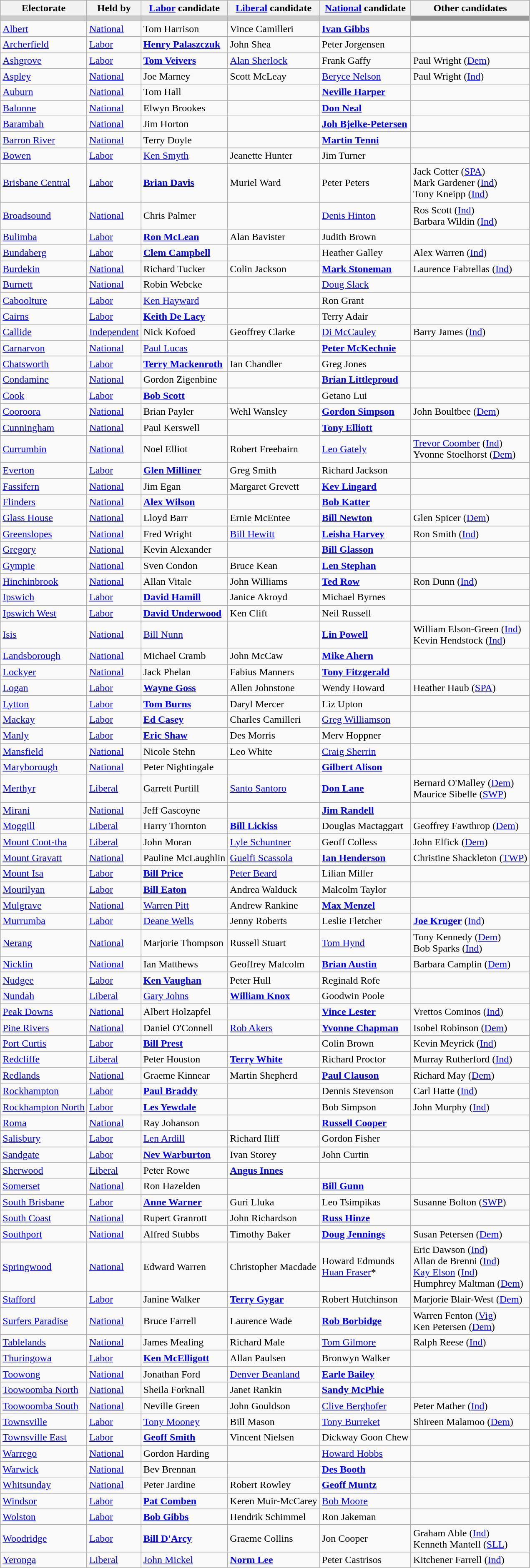<table class="wikitable">
<tr>
<th>Electorate</th>
<th>Held by</th>
<th><a href='#'>Labor</a> candidate</th>
<th><a href='#'>Liberal</a> candidate</th>
<th><a href='#'>National</a> candidate</th>
<th>Other candidates</th>
</tr>
<tr bgcolor="#cccccc">
<td></td>
<td></td>
<td></td>
<td></td>
<td></td>
<td bgcolor="#999999"></td>
</tr>
<tr>
<td><a href='#'>Albert</a></td>
<td><a href='#'>National</a></td>
<td>Tom Harrison</td>
<td>Vince Camilleri</td>
<td><strong><a href='#'>Ivan Gibbs</a></strong></td>
<td></td>
</tr>
<tr>
<td><a href='#'>Archerfield</a></td>
<td><a href='#'>Labor</a></td>
<td><strong><a href='#'>Henry Palaszczuk</a></strong></td>
<td>John Shea</td>
<td>Peter Jorgensen</td>
<td></td>
</tr>
<tr>
<td><a href='#'>Ashgrove</a></td>
<td><a href='#'>Labor</a></td>
<td><strong><a href='#'>Tom Veivers</a></strong></td>
<td><a href='#'>Alan Sherlock</a></td>
<td>Frank Gaffy</td>
<td>Paul Wright (<a href='#'>Dem</a>)</td>
</tr>
<tr>
<td><a href='#'>Aspley</a></td>
<td><a href='#'>National</a></td>
<td>Joe Marney</td>
<td>Scott McLeay</td>
<td><a href='#'>Beryce Nelson</a></td>
<td>Paul Wright (<a href='#'>Ind</a>)</td>
</tr>
<tr>
<td><a href='#'>Auburn</a></td>
<td><a href='#'>National</a></td>
<td>Tom Hall</td>
<td></td>
<td><strong><a href='#'>Neville Harper</a></strong></td>
<td></td>
</tr>
<tr>
<td><a href='#'>Balonne</a></td>
<td><a href='#'>National</a></td>
<td>Elwyn Brookes</td>
<td></td>
<td><strong><a href='#'>Don Neal</a></strong></td>
<td></td>
</tr>
<tr>
<td><a href='#'>Barambah</a></td>
<td><a href='#'>National</a></td>
<td>Jim Horton</td>
<td></td>
<td><strong><a href='#'>Joh Bjelke-Petersen</a></strong></td>
<td></td>
</tr>
<tr>
<td><a href='#'>Barron River</a></td>
<td><a href='#'>National</a></td>
<td>Terry Doyle</td>
<td></td>
<td><strong><a href='#'>Martin Tenni</a></strong></td>
<td></td>
</tr>
<tr>
<td><a href='#'>Bowen</a></td>
<td><a href='#'>Labor</a></td>
<td><a href='#'>Ken Smyth</a></td>
<td>Jeanette Hunter</td>
<td>Jim Turner</td>
<td></td>
</tr>
<tr>
<td><a href='#'>Brisbane Central</a></td>
<td><a href='#'>Labor</a></td>
<td><strong><a href='#'>Brian Davis</a></strong></td>
<td>Muriel Ward</td>
<td>Peter Peters</td>
<td>Jack Cotter (<a href='#'>SPA</a>) <br>Mark Gardener (<a href='#'>Ind</a>) <br>Tony Kneipp (<a href='#'>Ind</a>)</td>
</tr>
<tr>
<td><a href='#'>Broadsound</a></td>
<td><a href='#'>National</a></td>
<td>Chris Palmer</td>
<td></td>
<td><a href='#'>Denis Hinton</a></td>
<td>Ros Scott (<a href='#'>Ind</a>) <br>Barbara Wildin (<a href='#'>Ind</a>)</td>
</tr>
<tr>
<td><a href='#'>Bulimba</a></td>
<td><a href='#'>Labor</a></td>
<td><strong><a href='#'>Ron McLean</a></strong></td>
<td>Alan Bavister</td>
<td>Judith Brown</td>
<td></td>
</tr>
<tr>
<td><a href='#'>Bundaberg</a></td>
<td><a href='#'>Labor</a></td>
<td><strong><a href='#'>Clem Campbell</a></strong></td>
<td></td>
<td>Heather Galley</td>
<td>Alex Warren (<a href='#'>Ind</a>)</td>
</tr>
<tr>
<td><a href='#'>Burdekin</a></td>
<td><a href='#'>National</a></td>
<td>Richard Tucker</td>
<td>Colin Jackson</td>
<td><strong><a href='#'>Mark Stoneman</a></strong></td>
<td>Laurence Fabrellas (<a href='#'>Ind</a>)</td>
</tr>
<tr>
<td><a href='#'>Burnett</a></td>
<td><a href='#'>National</a></td>
<td>Robin Webcke</td>
<td></td>
<td><a href='#'>Doug Slack</a></td>
<td></td>
</tr>
<tr>
<td><a href='#'>Caboolture</a></td>
<td><a href='#'>Labor</a></td>
<td><a href='#'>Ken Hayward</a></td>
<td></td>
<td>Ron Grant</td>
<td></td>
</tr>
<tr>
<td><a href='#'>Cairns</a></td>
<td><a href='#'>Labor</a></td>
<td><strong><a href='#'>Keith De Lacy</a></strong></td>
<td></td>
<td>Terry Adair</td>
<td></td>
</tr>
<tr>
<td><a href='#'>Callide</a></td>
<td><a href='#'>Independent</a></td>
<td>Nick Kofoed</td>
<td>Geoffrey Clarke</td>
<td><a href='#'>Di McCauley</a></td>
<td>Barry James (<a href='#'>Ind</a>)</td>
</tr>
<tr>
<td><a href='#'>Carnarvon</a></td>
<td><a href='#'>National</a></td>
<td><a href='#'>Paul Lucas</a></td>
<td></td>
<td><strong><a href='#'>Peter McKechnie</a></strong></td>
<td></td>
</tr>
<tr>
<td><a href='#'>Chatsworth</a></td>
<td><a href='#'>Labor</a></td>
<td><strong><a href='#'>Terry Mackenroth</a></strong></td>
<td>Ian Chandler</td>
<td>Greg Jones</td>
<td></td>
</tr>
<tr>
<td><a href='#'>Condamine</a></td>
<td><a href='#'>National</a></td>
<td>Gordon Zigenbine</td>
<td></td>
<td><strong><a href='#'>Brian Littleproud</a></strong></td>
<td></td>
</tr>
<tr>
<td><a href='#'>Cook</a></td>
<td><a href='#'>Labor</a></td>
<td><strong><a href='#'>Bob Scott</a></strong></td>
<td></td>
<td>Getano Lui</td>
<td></td>
</tr>
<tr>
<td><a href='#'>Cooroora</a></td>
<td><a href='#'>National</a></td>
<td>Brian Payler</td>
<td>Wehl Wansley</td>
<td><strong><a href='#'>Gordon Simpson</a></strong></td>
<td>John Boultbee (<a href='#'>Dem</a>)</td>
</tr>
<tr>
<td><a href='#'>Cunningham</a></td>
<td><a href='#'>National</a></td>
<td>Paul Kerswell</td>
<td></td>
<td><strong><a href='#'>Tony Elliott</a></strong></td>
<td></td>
</tr>
<tr>
<td><a href='#'>Currumbin</a></td>
<td><a href='#'>National</a></td>
<td>Noel Elliot</td>
<td>Robert Freebairn</td>
<td><a href='#'>Leo Gately</a></td>
<td><a href='#'>Trevor Coomber</a> (<a href='#'>Ind</a>) <br>Yvonne Stoelhorst (<a href='#'>Dem</a>)</td>
</tr>
<tr>
<td><a href='#'>Everton</a></td>
<td><a href='#'>Labor</a></td>
<td><strong><a href='#'>Glen Milliner</a></strong></td>
<td>Greg Smith</td>
<td>Richard Jackson</td>
<td></td>
</tr>
<tr>
<td><a href='#'>Fassifern</a></td>
<td><a href='#'>National</a></td>
<td>Jim Egan</td>
<td>Margaret Grevett</td>
<td><strong><a href='#'>Kev Lingard</a></strong></td>
<td></td>
</tr>
<tr>
<td><a href='#'>Flinders</a></td>
<td><a href='#'>National</a></td>
<td><strong><a href='#'>Alex Wilson</a></strong></td>
<td></td>
<td><strong><a href='#'>Bob Katter</a></strong></td>
<td></td>
</tr>
<tr>
<td><a href='#'>Glass House</a></td>
<td><a href='#'>National</a></td>
<td>Lloyd Barr</td>
<td>Ernie McEntee</td>
<td><strong><a href='#'>Bill Newton</a></strong></td>
<td>Glen Spicer (<a href='#'>Dem</a>)</td>
</tr>
<tr>
<td><a href='#'>Greenslopes</a></td>
<td><a href='#'>National</a></td>
<td>Fred Wright</td>
<td><a href='#'>Bill Hewitt</a></td>
<td><strong><a href='#'>Leisha Harvey</a></strong></td>
<td>Ron Smith (<a href='#'>Ind</a>)</td>
</tr>
<tr>
<td><a href='#'>Gregory</a></td>
<td><a href='#'>National</a></td>
<td>Kevin Alexander</td>
<td></td>
<td><strong><a href='#'>Bill Glasson</a></strong></td>
<td></td>
</tr>
<tr>
<td><a href='#'>Gympie</a></td>
<td><a href='#'>National</a></td>
<td>Sven Condon</td>
<td>Bruce Kean</td>
<td><strong><a href='#'>Len Stephan</a></strong></td>
<td></td>
</tr>
<tr>
<td><a href='#'>Hinchinbrook</a></td>
<td><a href='#'>National</a></td>
<td>Allan Vitale</td>
<td>John Williams</td>
<td><strong><a href='#'>Ted Row</a></strong></td>
<td>Ron Dunn (<a href='#'>Ind</a>)</td>
</tr>
<tr>
<td><a href='#'>Ipswich</a></td>
<td><a href='#'>Labor</a></td>
<td><strong><a href='#'>David Hamill</a></strong></td>
<td>Janice Akroyd</td>
<td>Michael Byrnes</td>
<td></td>
</tr>
<tr>
<td><a href='#'>Ipswich West</a></td>
<td><a href='#'>Labor</a></td>
<td><strong><a href='#'>David Underwood</a></strong></td>
<td>Ken Clift</td>
<td>Neil Russell</td>
<td></td>
</tr>
<tr>
<td><a href='#'>Isis</a></td>
<td><a href='#'>National</a></td>
<td><a href='#'>Bill Nunn</a></td>
<td></td>
<td><strong><a href='#'>Lin Powell</a></strong></td>
<td>William Elson-Green (<a href='#'>Ind</a>) <br>Kevin Hendstock (<a href='#'>Ind</a>)</td>
</tr>
<tr>
<td><a href='#'>Landsborough</a></td>
<td><a href='#'>National</a></td>
<td>Michael Cramb</td>
<td>John McCaw</td>
<td><strong><a href='#'>Mike Ahern</a></strong></td>
<td></td>
</tr>
<tr>
<td><a href='#'>Lockyer</a></td>
<td><a href='#'>National</a></td>
<td>Jack Phelan</td>
<td>Fabius Manners</td>
<td><strong><a href='#'>Tony Fitzgerald</a></strong></td>
<td></td>
</tr>
<tr>
<td><a href='#'>Logan</a></td>
<td><a href='#'>Labor</a></td>
<td><strong><a href='#'>Wayne Goss</a></strong></td>
<td>Allen Johnstone</td>
<td>Wendy Howard</td>
<td>Heather Haub (<a href='#'>SPA</a>)</td>
</tr>
<tr>
<td><a href='#'>Lytton</a></td>
<td><a href='#'>Labor</a></td>
<td><strong><a href='#'>Tom Burns</a></strong></td>
<td>Daryl Mercer</td>
<td>Liz Upton</td>
<td></td>
</tr>
<tr>
<td><a href='#'>Mackay</a></td>
<td><a href='#'>Labor</a></td>
<td><strong><a href='#'>Ed Casey</a></strong></td>
<td>Charles Camilleri</td>
<td><a href='#'>Greg Williamson</a></td>
<td></td>
</tr>
<tr>
<td><a href='#'>Manly</a></td>
<td><a href='#'>Labor</a></td>
<td><strong><a href='#'>Eric Shaw</a></strong></td>
<td>Des Morris</td>
<td>Merv Hoppner</td>
<td></td>
</tr>
<tr>
<td><a href='#'>Mansfield</a></td>
<td><a href='#'>National</a></td>
<td>Nicole Stehn</td>
<td>Leo White</td>
<td><a href='#'>Craig Sherrin</a></td>
<td></td>
</tr>
<tr>
<td><a href='#'>Maryborough</a></td>
<td><a href='#'>National</a></td>
<td>Peter Nightingale</td>
<td></td>
<td><strong><a href='#'>Gilbert Alison</a></strong></td>
<td></td>
</tr>
<tr>
<td><a href='#'>Merthyr</a></td>
<td><a href='#'>Liberal</a></td>
<td>Garrett Purtill</td>
<td><a href='#'>Santo Santoro</a></td>
<td><strong><a href='#'>Don Lane</a></strong></td>
<td>Bernard O'Malley (<a href='#'>Dem</a>) <br>Maurice Sibelle (<a href='#'>SWP</a>)</td>
</tr>
<tr>
<td><a href='#'>Mirani</a></td>
<td><a href='#'>National</a></td>
<td>Jeff Gascoyne</td>
<td></td>
<td><strong><a href='#'>Jim Randell</a></strong></td>
<td></td>
</tr>
<tr>
<td><a href='#'>Moggill</a></td>
<td><a href='#'>Liberal</a></td>
<td>Harry Thornton</td>
<td><strong><a href='#'>Bill Lickiss</a></strong></td>
<td>Douglas Mactaggart</td>
<td>Geoffrey Fawthrop (<a href='#'>Dem</a>)</td>
</tr>
<tr>
<td><a href='#'>Mount Coot-tha</a></td>
<td><a href='#'>Liberal</a></td>
<td>John Moran</td>
<td><a href='#'>Lyle Schuntner</a></td>
<td>Geoff Colless</td>
<td>John Elfick (<a href='#'>Dem</a>)</td>
</tr>
<tr>
<td><a href='#'>Mount Gravatt</a></td>
<td><a href='#'>National</a></td>
<td>Pauline McLaughlin</td>
<td><a href='#'>Guelfi Scassola</a></td>
<td><strong><a href='#'>Ian Henderson</a></strong></td>
<td>Christine Shackleton (<a href='#'>TWP</a>)</td>
</tr>
<tr>
<td><a href='#'>Mount Isa</a></td>
<td><a href='#'>Labor</a></td>
<td><strong><a href='#'>Bill Price</a></strong></td>
<td><a href='#'>Peter Beard</a></td>
<td>Lilian Miller</td>
<td></td>
</tr>
<tr>
<td><a href='#'>Mourilyan</a></td>
<td><a href='#'>Labor</a></td>
<td><strong><a href='#'>Bill Eaton</a></strong></td>
<td>Andrea Walduck</td>
<td>Malcolm Taylor</td>
<td></td>
</tr>
<tr>
<td><a href='#'>Mulgrave</a></td>
<td><a href='#'>National</a></td>
<td><a href='#'>Warren Pitt</a></td>
<td>Andrew Rankine</td>
<td><strong><a href='#'>Max Menzel</a></strong></td>
<td></td>
</tr>
<tr>
<td><a href='#'>Murrumba</a></td>
<td><a href='#'>Labor</a></td>
<td><a href='#'>Deane Wells</a></td>
<td>Jenny Roberts</td>
<td>Leslie Fletcher</td>
<td><strong><a href='#'>Joe Kruger</a></strong> (<a href='#'>Ind</a>)</td>
</tr>
<tr>
<td><a href='#'>Nerang</a></td>
<td><a href='#'>National</a></td>
<td>Marjorie Thompson</td>
<td>Russell Stuart</td>
<td><a href='#'>Tom Hynd</a></td>
<td>Tony Kennedy (<a href='#'>Dem</a>) <br>Bob Sparks (<a href='#'>Ind</a>)</td>
</tr>
<tr>
<td><a href='#'>Nicklin</a></td>
<td><a href='#'>National</a></td>
<td>Ian Matthews</td>
<td>Geoffrey Malcolm</td>
<td><strong><a href='#'>Brian Austin</a></strong></td>
<td>Barbara Camplin (<a href='#'>Dem</a>)</td>
</tr>
<tr>
<td><a href='#'>Nudgee</a></td>
<td><a href='#'>Labor</a></td>
<td><strong><a href='#'>Ken Vaughan</a></strong></td>
<td>Peter Hull</td>
<td>Reginald Rofe</td>
<td></td>
</tr>
<tr>
<td><a href='#'>Nundah</a></td>
<td><a href='#'>Liberal</a></td>
<td><a href='#'>Gary Johns</a></td>
<td><strong><a href='#'>William Knox</a></strong></td>
<td>Goodwin Poole</td>
<td></td>
</tr>
<tr>
<td><a href='#'>Peak Downs</a></td>
<td><a href='#'>National</a></td>
<td>Albert Holzapfel</td>
<td></td>
<td><strong><a href='#'>Vince Lester</a></strong></td>
<td>Vrettos Cominos (<a href='#'>Ind</a>)</td>
</tr>
<tr>
<td><a href='#'>Pine Rivers</a></td>
<td><a href='#'>National</a></td>
<td>Daniel O'Connell</td>
<td><a href='#'>Rob Akers</a></td>
<td><strong><a href='#'>Yvonne Chapman</a></strong></td>
<td>Isobel Robinson (<a href='#'>Dem</a>)</td>
</tr>
<tr>
<td><a href='#'>Port Curtis</a></td>
<td><a href='#'>Labor</a></td>
<td><strong><a href='#'>Bill Prest</a></strong></td>
<td></td>
<td>Colin Brown</td>
<td>Kevin Meyrick (<a href='#'>Ind</a>)</td>
</tr>
<tr>
<td><a href='#'>Redcliffe</a></td>
<td><a href='#'>Liberal</a></td>
<td>Peter Houston</td>
<td><strong><a href='#'>Terry White</a></strong></td>
<td>Richard Proctor</td>
<td>Murray Rutherford (<a href='#'>Ind</a>)</td>
</tr>
<tr>
<td><a href='#'>Redlands</a></td>
<td><a href='#'>National</a></td>
<td>Graeme Kinnear</td>
<td>Martin Shepherd</td>
<td><strong><a href='#'>Paul Clauson</a></strong></td>
<td>Richard May (<a href='#'>Dem</a>)</td>
</tr>
<tr>
<td><a href='#'>Rockhampton</a></td>
<td><a href='#'>Labor</a></td>
<td><strong><a href='#'>Paul Braddy</a></strong></td>
<td></td>
<td>Dennis Stevenson</td>
<td>Carl Hatte (<a href='#'>Ind</a>)</td>
</tr>
<tr>
<td><a href='#'>Rockhampton North</a></td>
<td><a href='#'>Labor</a></td>
<td><strong><a href='#'>Les Yewdale</a></strong></td>
<td></td>
<td>Bob Simpson</td>
<td>John Murphy (<a href='#'>Ind</a>)</td>
</tr>
<tr>
<td><a href='#'>Roma</a></td>
<td><a href='#'>National</a></td>
<td>Ray Johanson</td>
<td></td>
<td><strong><a href='#'>Russell Cooper</a></strong></td>
<td></td>
</tr>
<tr>
<td><a href='#'>Salisbury</a></td>
<td><a href='#'>Labor</a></td>
<td><a href='#'>Len Ardill</a></td>
<td>Richard Iliff</td>
<td>Gordon Fisher</td>
<td></td>
</tr>
<tr>
<td><a href='#'>Sandgate</a></td>
<td><a href='#'>Labor</a></td>
<td><strong><a href='#'>Nev Warburton</a></strong></td>
<td>Ivan Storey</td>
<td>John Curtin</td>
<td></td>
</tr>
<tr>
<td><a href='#'>Sherwood</a></td>
<td><a href='#'>Liberal</a></td>
<td>Peter Rowe</td>
<td><strong><a href='#'>Angus Innes</a></strong></td>
<td></td>
<td></td>
</tr>
<tr>
<td><a href='#'>Somerset</a></td>
<td><a href='#'>National</a></td>
<td>Ron Hazelden</td>
<td></td>
<td><strong><a href='#'>Bill Gunn</a></strong></td>
<td></td>
</tr>
<tr>
<td><a href='#'>South Brisbane</a></td>
<td><a href='#'>Labor</a></td>
<td><strong><a href='#'>Anne Warner</a></strong></td>
<td>Guri Lluka</td>
<td>Leo Tsimpikas</td>
<td>Susanne Bolton (<a href='#'>SWP</a>)</td>
</tr>
<tr>
<td><a href='#'>South Coast</a></td>
<td><a href='#'>National</a></td>
<td>Rupert Granrott</td>
<td>John Richardson</td>
<td><strong><a href='#'>Russ Hinze</a></strong></td>
<td></td>
</tr>
<tr>
<td><a href='#'>Southport</a></td>
<td><a href='#'>National</a></td>
<td>Alfred Stubbs</td>
<td>Timothy Baker</td>
<td><strong><a href='#'>Doug Jennings</a></strong></td>
<td>Susan Petersen (<a href='#'>Dem</a>)</td>
</tr>
<tr>
<td><a href='#'>Springwood</a></td>
<td><a href='#'>National</a></td>
<td>Edward Warren</td>
<td>Christopher Macdade</td>
<td>Howard Edmunds <br> <a href='#'>Huan Fraser</a>*</td>
<td>Eric Dawson (<a href='#'>Ind</a>) <br>Allan de Brenni (<a href='#'>Ind</a>) <br><a href='#'>Kay Elson</a> (<a href='#'>Ind</a>) <br>Humphrey Maltman (<a href='#'>Dem</a>)</td>
</tr>
<tr>
<td><a href='#'>Stafford</a></td>
<td><a href='#'>Labor</a></td>
<td>Janine Walker</td>
<td><strong><a href='#'>Terry Gygar</a></strong></td>
<td>Robert Hutchinson</td>
<td>Marjorie Blair-West (<a href='#'>Dem</a>)</td>
</tr>
<tr>
<td><a href='#'>Surfers Paradise</a></td>
<td><a href='#'>National</a></td>
<td>Bruce Farrell</td>
<td>Laurence Wade</td>
<td><strong><a href='#'>Rob Borbidge</a></strong></td>
<td>Warren Fenton (<a href='#'>Vig</a>) <br>Ken Petersen (<a href='#'>Dem</a>)</td>
</tr>
<tr>
<td><a href='#'>Tablelands</a></td>
<td><a href='#'>National</a></td>
<td>James Mealing</td>
<td>Richard Male</td>
<td><a href='#'>Tom Gilmore</a></td>
<td>Ralph Reese (<a href='#'>Ind</a>)</td>
</tr>
<tr>
<td><a href='#'>Thuringowa</a></td>
<td><a href='#'>Labor</a></td>
<td><strong><a href='#'>Ken McElligott</a></strong></td>
<td>Allan Paulsen</td>
<td>Bronwyn Walker</td>
<td></td>
</tr>
<tr>
<td><a href='#'>Toowong</a></td>
<td><a href='#'>National</a></td>
<td>Jonathan Ford</td>
<td><a href='#'>Denver Beanland</a></td>
<td><strong><a href='#'>Earle Bailey</a></strong></td>
<td></td>
</tr>
<tr>
<td><a href='#'>Toowoomba North</a></td>
<td><a href='#'>National</a></td>
<td>Sheila Forknall</td>
<td>Janet Rankin</td>
<td><strong><a href='#'>Sandy McPhie</a></strong></td>
<td></td>
</tr>
<tr>
<td><a href='#'>Toowoomba South</a></td>
<td><a href='#'>National</a></td>
<td>Neville Green</td>
<td>John Gouldson</td>
<td><a href='#'>Clive Berghofer</a></td>
<td>Peter Mather (<a href='#'>Ind</a>)</td>
</tr>
<tr>
<td><a href='#'>Townsville</a></td>
<td><a href='#'>Labor</a></td>
<td><a href='#'>Tony Mooney</a></td>
<td>Bill Mason</td>
<td><a href='#'>Tony Burreket</a></td>
<td>Shireen Malamoo (<a href='#'>Dem</a>)</td>
</tr>
<tr>
<td><a href='#'>Townsville East</a></td>
<td><a href='#'>Labor</a></td>
<td><strong><a href='#'>Geoff Smith</a></strong></td>
<td>Vincent Nielsen</td>
<td>Dickway Goon Chew</td>
<td></td>
</tr>
<tr>
<td><a href='#'>Warrego</a></td>
<td><a href='#'>National</a></td>
<td>Gordon Harding</td>
<td></td>
<td><a href='#'>Howard Hobbs</a></td>
<td></td>
</tr>
<tr>
<td><a href='#'>Warwick</a></td>
<td><a href='#'>National</a></td>
<td>Bev Brennan</td>
<td></td>
<td><strong><a href='#'>Des Booth</a></strong></td>
<td></td>
</tr>
<tr>
<td><a href='#'>Whitsunday</a></td>
<td><a href='#'>National</a></td>
<td>Peter Jardine</td>
<td>Robert Rowley</td>
<td><strong><a href='#'>Geoff Muntz</a></strong></td>
<td></td>
</tr>
<tr>
<td><a href='#'>Windsor</a></td>
<td><a href='#'>Labor</a></td>
<td><strong><a href='#'>Pat Comben</a></strong></td>
<td>Keren Muir-McCarey</td>
<td><a href='#'>Bob Moore</a></td>
<td></td>
</tr>
<tr>
<td><a href='#'>Wolston</a></td>
<td><a href='#'>Labor</a></td>
<td><strong><a href='#'>Bob Gibbs</a></strong></td>
<td>Hendrik Schimmel</td>
<td>Ron Jakeman</td>
<td></td>
</tr>
<tr>
<td><a href='#'>Woodridge</a></td>
<td><a href='#'>Labor</a></td>
<td><strong><a href='#'>Bill D'Arcy</a></strong></td>
<td>Graeme Collins</td>
<td>Jon Cooper</td>
<td>Graham Able (<a href='#'>Ind</a>) <br>Kenneth Mantell (<a href='#'>SLL</a>)</td>
</tr>
<tr>
<td><a href='#'>Yeronga</a></td>
<td><a href='#'>Liberal</a></td>
<td><a href='#'>John Mickel</a></td>
<td><strong><a href='#'>Norm Lee</a></strong></td>
<td>Peter Castrisos</td>
<td>Kitchener Farrell (<a href='#'>Ind</a>)</td>
</tr>
</table>
